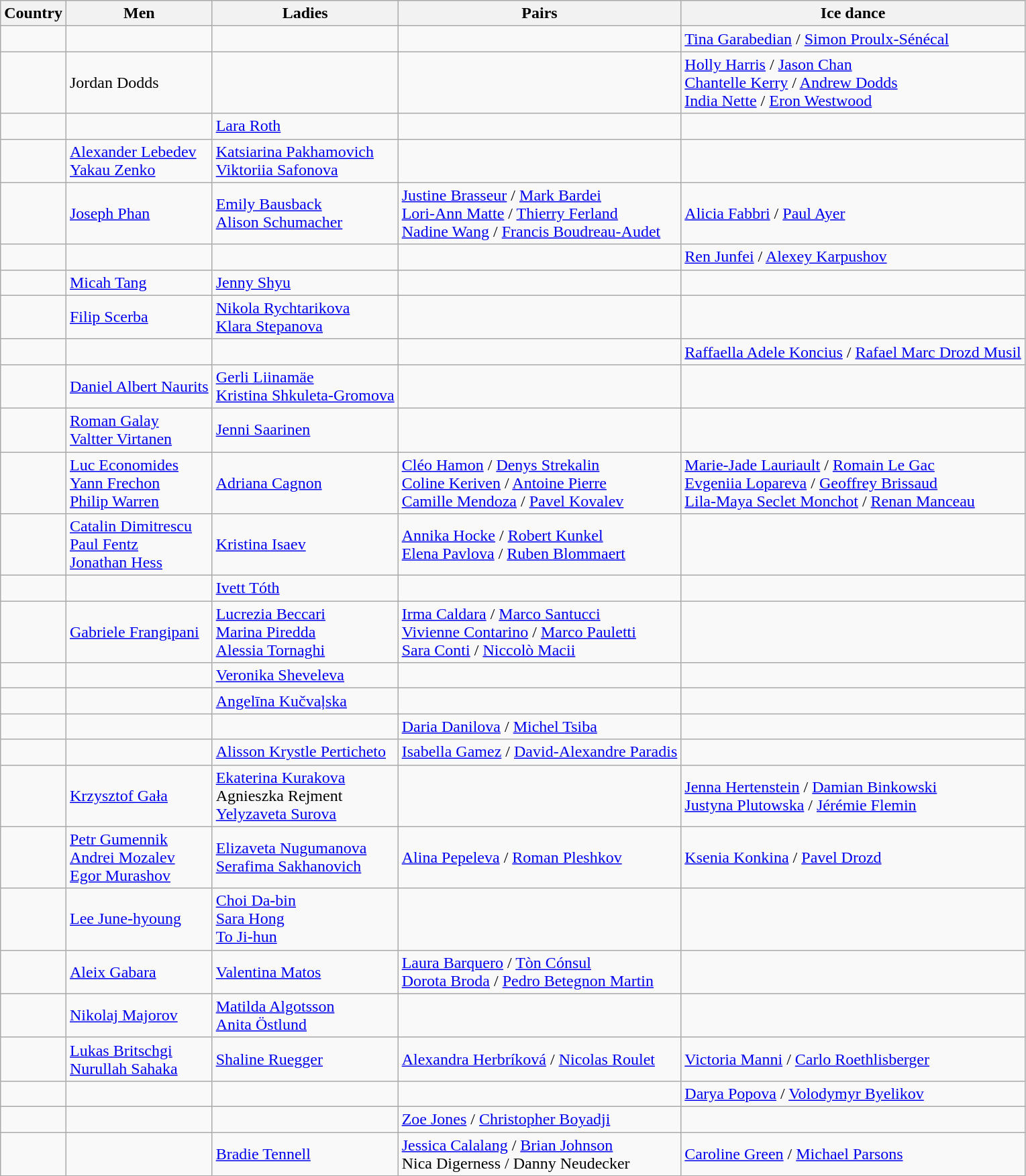<table class="wikitable">
<tr>
<th>Country</th>
<th>Men</th>
<th>Ladies</th>
<th>Pairs</th>
<th>Ice dance</th>
</tr>
<tr>
<td></td>
<td></td>
<td></td>
<td></td>
<td><a href='#'>Tina Garabedian</a> / <a href='#'>Simon Proulx-Sénécal</a></td>
</tr>
<tr>
<td></td>
<td>Jordan Dodds</td>
<td></td>
<td></td>
<td><a href='#'>Holly Harris</a> / <a href='#'>Jason Chan</a><br><a href='#'>Chantelle Kerry</a> / <a href='#'>Andrew Dodds</a><br><a href='#'>India Nette</a> / <a href='#'>Eron Westwood</a></td>
</tr>
<tr>
<td></td>
<td></td>
<td><a href='#'>Lara Roth</a></td>
<td></td>
<td></td>
</tr>
<tr>
<td></td>
<td><a href='#'>Alexander Lebedev</a><br><a href='#'>Yakau Zenko</a></td>
<td><a href='#'>Katsiarina Pakhamovich</a><br><a href='#'>Viktoriia Safonova</a></td>
<td></td>
<td></td>
</tr>
<tr>
<td></td>
<td><a href='#'>Joseph Phan</a></td>
<td><a href='#'>Emily Bausback</a><br><a href='#'>Alison Schumacher</a></td>
<td><a href='#'>Justine Brasseur</a> / <a href='#'>Mark Bardei</a><br><a href='#'>Lori-Ann Matte</a> / <a href='#'>Thierry Ferland</a><br><a href='#'>Nadine Wang</a> / <a href='#'>Francis Boudreau-Audet</a></td>
<td><a href='#'>Alicia Fabbri</a> / <a href='#'>Paul Ayer</a></td>
</tr>
<tr>
<td></td>
<td></td>
<td></td>
<td></td>
<td><a href='#'>Ren Junfei</a> / <a href='#'>Alexey Karpushov</a></td>
</tr>
<tr>
<td></td>
<td><a href='#'>Micah Tang</a></td>
<td><a href='#'>Jenny Shyu</a></td>
<td></td>
<td></td>
</tr>
<tr>
<td></td>
<td><a href='#'>Filip Scerba</a></td>
<td><a href='#'>Nikola Rychtarikova</a><br><a href='#'>Klara Stepanova</a></td>
<td></td>
<td></td>
</tr>
<tr>
<td></td>
<td></td>
<td></td>
<td></td>
<td><a href='#'>Raffaella Adele Koncius</a> / <a href='#'>Rafael Marc Drozd Musil</a></td>
</tr>
<tr>
<td></td>
<td><a href='#'>Daniel Albert Naurits</a></td>
<td><a href='#'>Gerli Liinamäe</a><br><a href='#'>Kristina Shkuleta-Gromova</a></td>
<td></td>
<td></td>
</tr>
<tr>
<td></td>
<td><a href='#'>Roman Galay</a><br><a href='#'>Valtter Virtanen</a></td>
<td><a href='#'>Jenni Saarinen</a></td>
<td></td>
<td></td>
</tr>
<tr>
<td></td>
<td><a href='#'>Luc Economides</a><br><a href='#'>Yann Frechon</a><br><a href='#'>Philip Warren</a></td>
<td><a href='#'>Adriana Cagnon</a></td>
<td><a href='#'>Cléo Hamon</a> / <a href='#'>Denys Strekalin</a><br><a href='#'>Coline Keriven</a> / <a href='#'>Antoine Pierre</a><br><a href='#'>Camille Mendoza</a> / <a href='#'>Pavel Kovalev</a></td>
<td><a href='#'>Marie-Jade Lauriault</a> / <a href='#'>Romain Le Gac</a><br><a href='#'>Evgeniia Lopareva</a> / <a href='#'>Geoffrey Brissaud</a><br><a href='#'>Lila-Maya Seclet Monchot</a> / <a href='#'>Renan Manceau</a></td>
</tr>
<tr>
<td></td>
<td><a href='#'>Catalin Dimitrescu</a><br><a href='#'>Paul Fentz</a><br><a href='#'>Jonathan Hess</a></td>
<td><a href='#'>Kristina Isaev</a></td>
<td><a href='#'>Annika Hocke</a> / <a href='#'>Robert Kunkel</a><br><a href='#'>Elena Pavlova</a> / <a href='#'>Ruben Blommaert</a></td>
<td></td>
</tr>
<tr>
<td></td>
<td></td>
<td><a href='#'>Ivett Tóth</a></td>
<td></td>
<td></td>
</tr>
<tr>
<td></td>
<td><a href='#'>Gabriele Frangipani</a></td>
<td><a href='#'>Lucrezia Beccari</a><br><a href='#'>Marina Piredda</a><br><a href='#'>Alessia Tornaghi</a></td>
<td><a href='#'>Irma Caldara</a> / <a href='#'>Marco Santucci</a><br><a href='#'>Vivienne Contarino</a> / <a href='#'>Marco Pauletti</a><br><a href='#'>Sara Conti</a> / <a href='#'>Niccolò Macii</a></td>
<td></td>
</tr>
<tr>
<td></td>
<td></td>
<td><a href='#'>Veronika Sheveleva</a></td>
<td></td>
<td></td>
</tr>
<tr>
<td></td>
<td></td>
<td><a href='#'>Angelīna Kučvaļska</a></td>
<td></td>
<td></td>
</tr>
<tr>
<td></td>
<td></td>
<td></td>
<td><a href='#'>Daria Danilova</a> / <a href='#'>Michel Tsiba</a></td>
<td></td>
</tr>
<tr>
<td></td>
<td></td>
<td><a href='#'>Alisson Krystle Perticheto</a></td>
<td><a href='#'>Isabella Gamez</a> / <a href='#'>David-Alexandre Paradis</a></td>
<td></td>
</tr>
<tr>
<td></td>
<td><a href='#'>Krzysztof Gała</a></td>
<td><a href='#'>Ekaterina Kurakova</a><br>Agnieszka Rejment<br><a href='#'>Yelyzaveta Surova</a></td>
<td></td>
<td><a href='#'>Jenna Hertenstein</a> / <a href='#'>Damian Binkowski</a><br><a href='#'>Justyna Plutowska</a> / <a href='#'>Jérémie Flemin</a></td>
</tr>
<tr>
<td></td>
<td><a href='#'>Petr Gumennik</a><br><a href='#'>Andrei Mozalev</a><br><a href='#'>Egor Murashov</a></td>
<td><a href='#'>Elizaveta Nugumanova</a><br><a href='#'>Serafima Sakhanovich</a></td>
<td><a href='#'>Alina Pepeleva</a> / <a href='#'>Roman Pleshkov</a></td>
<td><a href='#'>Ksenia Konkina</a> / <a href='#'>Pavel Drozd</a></td>
</tr>
<tr>
<td></td>
<td><a href='#'>Lee June-hyoung</a></td>
<td><a href='#'>Choi Da-bin</a><br><a href='#'>Sara Hong</a><br><a href='#'>To Ji-hun</a></td>
<td></td>
<td></td>
</tr>
<tr>
<td></td>
<td><a href='#'>Aleix Gabara</a></td>
<td><a href='#'>Valentina Matos</a></td>
<td><a href='#'>Laura Barquero</a> / <a href='#'>Tòn Cónsul</a><br><a href='#'>Dorota Broda</a> / <a href='#'>Pedro Betegnon Martin</a></td>
<td></td>
</tr>
<tr>
<td></td>
<td><a href='#'>Nikolaj Majorov</a></td>
<td><a href='#'>Matilda Algotsson</a><br><a href='#'>Anita Östlund</a></td>
<td></td>
<td></td>
</tr>
<tr>
<td></td>
<td><a href='#'>Lukas Britschgi</a><br><a href='#'>Nurullah Sahaka</a></td>
<td><a href='#'>Shaline Ruegger</a></td>
<td><a href='#'>Alexandra Herbríková</a> / <a href='#'>Nicolas Roulet</a></td>
<td><a href='#'>Victoria Manni</a> / <a href='#'>Carlo Roethlisberger</a></td>
</tr>
<tr>
<td></td>
<td></td>
<td></td>
<td></td>
<td><a href='#'>Darya Popova</a> / <a href='#'>Volodymyr Byelikov</a></td>
</tr>
<tr>
<td></td>
<td></td>
<td></td>
<td><a href='#'>Zoe Jones</a> / <a href='#'>Christopher Boyadji</a></td>
<td></td>
</tr>
<tr>
<td></td>
<td></td>
<td><a href='#'>Bradie Tennell</a></td>
<td><a href='#'>Jessica Calalang</a> / <a href='#'>Brian Johnson</a><br>Nica Digerness / Danny Neudecker</td>
<td><a href='#'>Caroline Green</a> / <a href='#'>Michael Parsons</a></td>
</tr>
</table>
